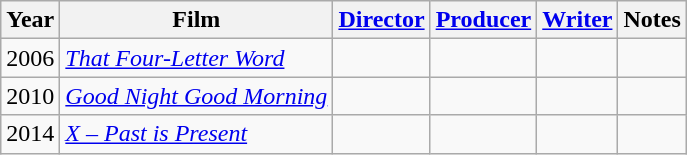<table class="wikitable">
<tr>
<th>Year</th>
<th>Film</th>
<th><a href='#'>Director</a></th>
<th><a href='#'>Producer</a></th>
<th><a href='#'>Writer</a></th>
<th>Notes</th>
</tr>
<tr>
<td style="text-align:center;">2006</td>
<td><em><a href='#'>That Four-Letter Word</a></em></td>
<td></td>
<td></td>
<td></td>
<td></td>
</tr>
<tr>
<td style="text-align:center;">2010</td>
<td><em><a href='#'>Good Night Good Morning</a></em></td>
<td></td>
<td></td>
<td></td>
<td></td>
</tr>
<tr>
<td style="text-align:center;">2014</td>
<td><em><a href='#'>X – Past is Present</a></em></td>
<td></td>
<td></td>
<td></td>
</tr>
</table>
